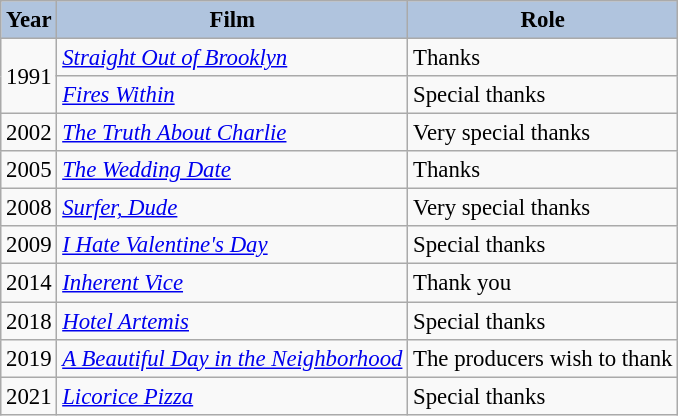<table class="wikitable" style="font-size:95%;">
<tr>
<th style="background:#B0C4DE;">Year</th>
<th style="background:#B0C4DE;">Film</th>
<th style="background:#B0C4DE;">Role</th>
</tr>
<tr>
<td rowspan=2>1991</td>
<td><em><a href='#'>Straight Out of Brooklyn</a></em></td>
<td>Thanks</td>
</tr>
<tr>
<td><em><a href='#'>Fires Within</a></em></td>
<td>Special thanks</td>
</tr>
<tr>
<td>2002</td>
<td><em><a href='#'>The Truth About Charlie</a></em></td>
<td>Very special thanks</td>
</tr>
<tr>
<td>2005</td>
<td><em><a href='#'>The Wedding Date</a></em></td>
<td>Thanks</td>
</tr>
<tr>
<td>2008</td>
<td><em><a href='#'>Surfer, Dude</a></em></td>
<td>Very special thanks</td>
</tr>
<tr>
<td>2009</td>
<td><em><a href='#'>I Hate Valentine's Day</a></em></td>
<td>Special thanks</td>
</tr>
<tr>
<td>2014</td>
<td><em><a href='#'>Inherent Vice</a></em></td>
<td>Thank you</td>
</tr>
<tr>
<td>2018</td>
<td><em><a href='#'>Hotel Artemis</a></em></td>
<td>Special thanks</td>
</tr>
<tr>
<td>2019</td>
<td><em><a href='#'>A Beautiful Day in the Neighborhood</a></em></td>
<td>The producers wish to thank</td>
</tr>
<tr>
<td>2021</td>
<td><em><a href='#'>Licorice Pizza</a></em></td>
<td>Special thanks</td>
</tr>
</table>
